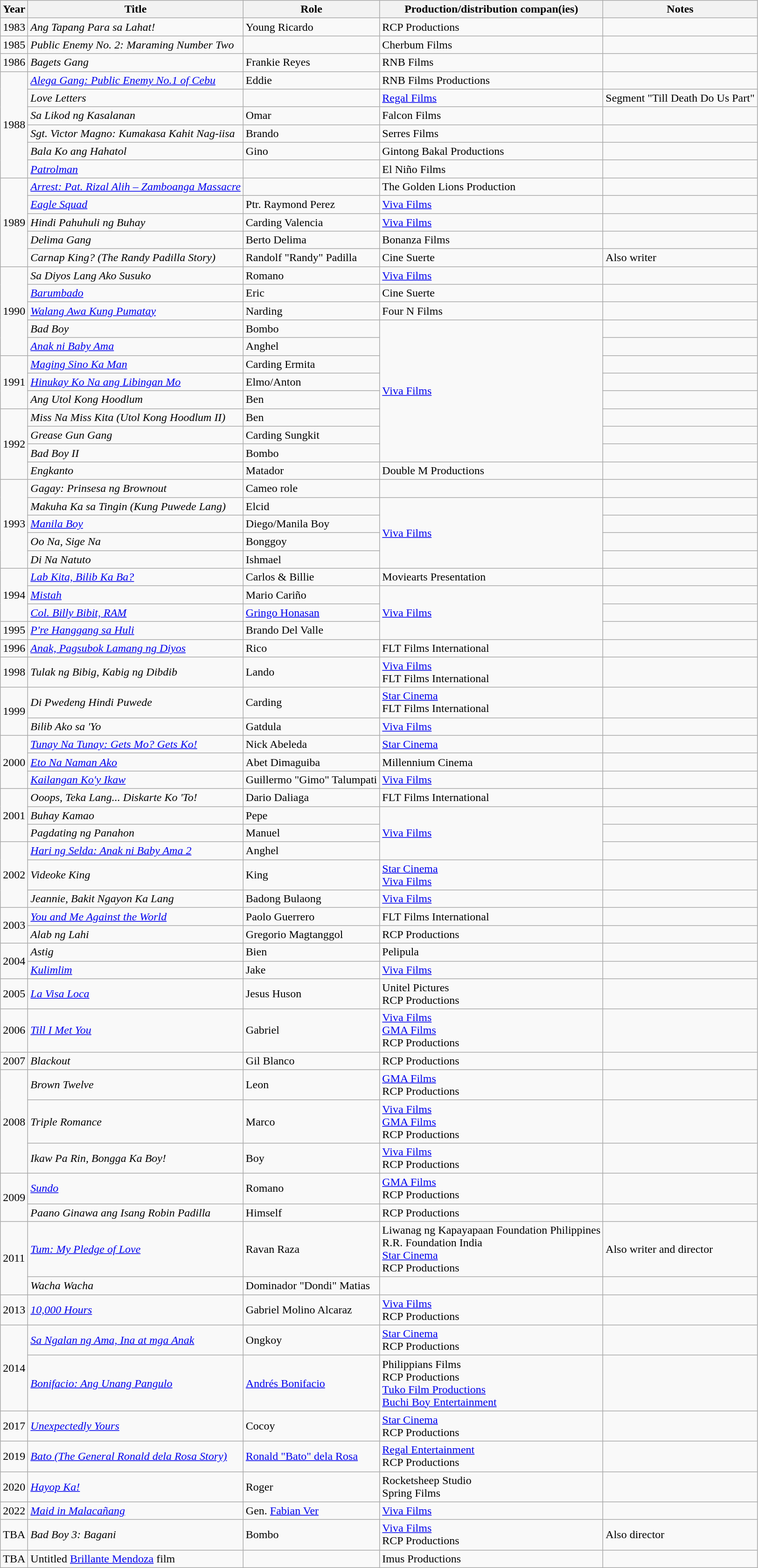<table class="wikitable sortable">
<tr>
<th scope="col">Year</th>
<th scope="col">Title</th>
<th scope="col">Role</th>
<th scope="col">Production/distribution compan(ies)</th>
<th scope="col">Notes</th>
</tr>
<tr>
<td>1983</td>
<td><em>Ang Tapang Para sa Lahat!</em></td>
<td>Young Ricardo</td>
<td>RCP Productions</td>
<td></td>
</tr>
<tr>
<td>1985</td>
<td><em>Public Enemy No. 2: Maraming Number Two</em></td>
<td></td>
<td>Cherbum Films</td>
<td></td>
</tr>
<tr>
<td>1986</td>
<td><em>Bagets Gang</em></td>
<td>Frankie Reyes</td>
<td>RNB Films</td>
<td></td>
</tr>
<tr>
<td rowspan="6">1988</td>
<td><em><a href='#'>Alega Gang: Public Enemy No.1 of Cebu</a></em></td>
<td>Eddie</td>
<td>RNB Films Productions</td>
<td></td>
</tr>
<tr>
<td><em>Love Letters</em></td>
<td></td>
<td><a href='#'>Regal Films</a></td>
<td>Segment "Till Death Do Us Part" </td>
</tr>
<tr>
<td><em>Sa Likod ng Kasalanan</em></td>
<td>Omar</td>
<td>Falcon Films</td>
<td></td>
</tr>
<tr>
<td><em>Sgt. Victor Magno: Kumakasa Kahit Nag-iisa</em></td>
<td>Brando</td>
<td>Serres Films</td>
<td></td>
</tr>
<tr>
<td><em>Bala Ko ang Hahatol</em></td>
<td>Gino</td>
<td>Gintong Bakal Productions</td>
<td></td>
</tr>
<tr>
<td><em><a href='#'>Patrolman</a></em></td>
<td></td>
<td>El Niño Films</td>
<td></td>
</tr>
<tr>
<td rowspan="5">1989</td>
<td><em><a href='#'>Arrest: Pat. Rizal Alih – Zamboanga Massacre</a></em></td>
<td></td>
<td>The Golden Lions Production</td>
<td></td>
</tr>
<tr>
<td><em><a href='#'>Eagle Squad</a></em></td>
<td>Ptr. Raymond Perez</td>
<td><a href='#'>Viva Films</a></td>
<td></td>
</tr>
<tr>
<td><em>Hindi Pahuhuli ng Buhay</em></td>
<td>Carding Valencia</td>
<td><a href='#'>Viva Films</a></td>
<td></td>
</tr>
<tr>
<td><em>Delima Gang</em></td>
<td>Berto Delima</td>
<td>Bonanza Films</td>
<td></td>
</tr>
<tr>
<td><em>Carnap King? (The Randy Padilla Story)</em></td>
<td>Randolf "Randy" Padilla</td>
<td>Cine Suerte</td>
<td>Also writer</td>
</tr>
<tr>
<td rowspan="5">1990</td>
<td><em>Sa Diyos Lang Ako Susuko</em></td>
<td>Romano</td>
<td><a href='#'>Viva Films</a></td>
<td></td>
</tr>
<tr>
<td><em><a href='#'>Barumbado</a></em></td>
<td>Eric</td>
<td>Cine Suerte</td>
<td></td>
</tr>
<tr>
<td><em><a href='#'>Walang Awa Kung Pumatay</a></em></td>
<td>Narding</td>
<td>Four N Films</td>
<td></td>
</tr>
<tr>
<td><em>Bad Boy</em></td>
<td>Bombo</td>
<td rowspan="8"><a href='#'>Viva Films</a></td>
<td></td>
</tr>
<tr>
<td><em><a href='#'>Anak ni Baby Ama</a></em></td>
<td>Anghel</td>
<td></td>
</tr>
<tr>
<td rowspan="3">1991</td>
<td><em><a href='#'>Maging Sino Ka Man</a></em></td>
<td>Carding Ermita</td>
<td></td>
</tr>
<tr>
<td><em><a href='#'>Hinukay Ko Na ang Libingan Mo</a></em></td>
<td>Elmo/Anton</td>
<td></td>
</tr>
<tr>
<td><em>Ang Utol Kong Hoodlum</em></td>
<td>Ben</td>
<td></td>
</tr>
<tr>
<td rowspan="4">1992</td>
<td><em>Miss Na Miss Kita (Utol Kong Hoodlum II)</em></td>
<td>Ben</td>
<td></td>
</tr>
<tr>
<td><em>Grease Gun Gang</em></td>
<td>Carding Sungkit</td>
<td></td>
</tr>
<tr>
<td><em>Bad Boy II</em></td>
<td>Bombo</td>
<td></td>
</tr>
<tr>
<td><em>Engkanto</em></td>
<td>Matador</td>
<td>Double M Productions</td>
<td></td>
</tr>
<tr>
<td rowspan="5">1993</td>
<td><em>Gagay: Prinsesa ng Brownout</em></td>
<td>Cameo role</td>
<td></td>
<td></td>
</tr>
<tr>
<td><em>Makuha Ka sa Tingin (Kung Puwede Lang)</em></td>
<td>Elcid</td>
<td rowspan="4"><a href='#'>Viva Films</a></td>
<td></td>
</tr>
<tr>
<td><em><a href='#'>Manila Boy</a></em></td>
<td>Diego/Manila Boy</td>
<td></td>
</tr>
<tr>
<td><em>Oo Na, Sige Na</em></td>
<td>Bonggoy</td>
<td></td>
</tr>
<tr>
<td><em>Di Na Natuto</em></td>
<td>Ishmael</td>
<td></td>
</tr>
<tr>
<td rowspan="3">1994</td>
<td><em><a href='#'>Lab Kita, Bilib Ka Ba?</a></em></td>
<td>Carlos & Billie</td>
<td>Moviearts Presentation</td>
<td></td>
</tr>
<tr>
<td><em><a href='#'>Mistah</a></em></td>
<td>Mario Cariño</td>
<td rowspan="3"><a href='#'>Viva Films</a></td>
<td></td>
</tr>
<tr>
<td><em><a href='#'>Col. Billy Bibit, RAM</a></em></td>
<td><a href='#'>Gringo Honasan</a></td>
<td></td>
</tr>
<tr>
<td>1995</td>
<td><em><a href='#'>P're Hanggang sa Huli</a></em></td>
<td>Brando Del Valle</td>
<td></td>
</tr>
<tr>
<td>1996</td>
<td><em><a href='#'>Anak, Pagsubok Lamang ng Diyos</a></em></td>
<td>Rico</td>
<td>FLT Films International</td>
<td></td>
</tr>
<tr>
<td>1998</td>
<td><em>Tulak ng Bibig, Kabig ng Dibdib</em></td>
<td>Lando</td>
<td><a href='#'>Viva Films</a><br>FLT Films International</td>
<td></td>
</tr>
<tr>
<td rowspan="2">1999</td>
<td><em>Di Pwedeng Hindi Puwede</em></td>
<td>Carding</td>
<td><a href='#'>Star Cinema</a><br>FLT Films International</td>
<td></td>
</tr>
<tr>
<td><em>Bilib Ako sa 'Yo</em></td>
<td>Gatdula</td>
<td><a href='#'>Viva Films</a></td>
<td></td>
</tr>
<tr>
<td rowspan="3">2000</td>
<td><em><a href='#'>Tunay Na Tunay: Gets Mo? Gets Ko!</a></em></td>
<td>Nick Abeleda</td>
<td><a href='#'>Star Cinema</a></td>
<td></td>
</tr>
<tr>
<td><em><a href='#'>Eto Na Naman Ako</a></em></td>
<td>Abet Dimaguiba</td>
<td>Millennium Cinema</td>
<td></td>
</tr>
<tr>
<td><em><a href='#'>Kailangan Ko'y Ikaw</a></em></td>
<td>Guillermo "Gimo" Talumpati</td>
<td><a href='#'>Viva Films</a></td>
<td></td>
</tr>
<tr>
<td rowspan="3">2001</td>
<td><em>Ooops, Teka Lang... Diskarte Ko 'To!</em></td>
<td>Dario Daliaga</td>
<td>FLT Films International</td>
<td></td>
</tr>
<tr>
<td><em>Buhay Kamao</em></td>
<td>Pepe</td>
<td rowspan="3"><a href='#'>Viva Films</a></td>
<td></td>
</tr>
<tr>
<td><em>Pagdating ng Panahon</em></td>
<td>Manuel</td>
<td></td>
</tr>
<tr>
<td rowspan="3">2002</td>
<td><em><a href='#'>Hari ng Selda: Anak ni Baby Ama 2</a></em></td>
<td>Anghel</td>
<td></td>
</tr>
<tr>
<td><em>Videoke King</em></td>
<td>King</td>
<td><a href='#'>Star Cinema</a><br><a href='#'>Viva Films</a></td>
<td></td>
</tr>
<tr>
<td><em>Jeannie, Bakit Ngayon Ka Lang</em></td>
<td>Badong Bulaong</td>
<td><a href='#'>Viva Films</a></td>
<td></td>
</tr>
<tr>
<td rowspan="2">2003</td>
<td><em><a href='#'>You and Me Against the World</a></em></td>
<td>Paolo Guerrero</td>
<td>FLT Films International</td>
<td></td>
</tr>
<tr>
<td><em>Alab ng Lahi</em></td>
<td>Gregorio Magtanggol</td>
<td>RCP Productions</td>
<td></td>
</tr>
<tr>
<td rowspan="2">2004</td>
<td><em>Astig</em></td>
<td>Bien</td>
<td>Pelipula</td>
<td></td>
</tr>
<tr>
<td><em><a href='#'>Kulimlim</a></em></td>
<td>Jake</td>
<td><a href='#'>Viva Films</a></td>
<td></td>
</tr>
<tr>
<td>2005</td>
<td><em><a href='#'>La Visa Loca</a></em></td>
<td>Jesus Huson</td>
<td>Unitel Pictures<br>RCP Productions</td>
<td></td>
</tr>
<tr>
<td>2006</td>
<td><em><a href='#'>Till I Met You</a></em></td>
<td>Gabriel</td>
<td><a href='#'>Viva Films</a><br><a href='#'>GMA Films</a><br>RCP Productions</td>
<td></td>
</tr>
<tr>
<td>2007</td>
<td><em>Blackout</em></td>
<td>Gil Blanco</td>
<td>RCP Productions</td>
<td></td>
</tr>
<tr>
<td rowspan="3">2008</td>
<td><em>Brown Twelve</em></td>
<td>Leon</td>
<td><a href='#'>GMA Films</a><br>RCP Productions</td>
<td></td>
</tr>
<tr>
<td><em>Triple Romance</em></td>
<td>Marco</td>
<td><a href='#'>Viva Films</a><br><a href='#'>GMA Films</a><br>RCP Productions</td>
<td></td>
</tr>
<tr>
<td><em>Ikaw Pa Rin, Bongga Ka Boy!</em></td>
<td>Boy</td>
<td><a href='#'>Viva Films</a><br>RCP Productions</td>
<td></td>
</tr>
<tr>
<td rowspan="2">2009</td>
<td><em><a href='#'>Sundo</a></em></td>
<td>Romano</td>
<td><a href='#'>GMA Films</a><br>RCP Productions</td>
<td></td>
</tr>
<tr>
<td><em>Paano Ginawa ang Isang Robin Padilla</em></td>
<td>Himself</td>
<td>RCP Productions</td>
<td></td>
</tr>
<tr>
<td rowspan="2">2011</td>
<td><em><a href='#'>Tum: My Pledge of Love</a></em></td>
<td>Ravan Raza</td>
<td>Liwanag ng Kapayapaan Foundation Philippines<br>R.R. Foundation India<br><a href='#'>Star Cinema</a><br>RCP Productions</td>
<td>Also writer and director</td>
</tr>
<tr>
<td><em>Wacha Wacha</em></td>
<td>Dominador "Dondi" Matias</td>
<td></td>
<td></td>
</tr>
<tr>
<td>2013</td>
<td><em><a href='#'>10,000 Hours</a></em></td>
<td>Gabriel Molino Alcaraz</td>
<td><a href='#'>Viva Films</a><br>RCP Productions</td>
<td></td>
</tr>
<tr>
<td rowspan="2">2014</td>
<td><em><a href='#'>Sa Ngalan ng Ama, Ina at mga Anak</a></em></td>
<td>Ongkoy</td>
<td><a href='#'>Star Cinema</a><br>RCP Productions</td>
<td></td>
</tr>
<tr>
<td><em><a href='#'>Bonifacio: Ang Unang Pangulo</a></em></td>
<td><a href='#'>Andrés Bonifacio</a></td>
<td>Philippians Films<br>RCP Productions<br><a href='#'>Tuko Film Productions</a><br><a href='#'>Buchi Boy Entertainment</a></td>
<td></td>
</tr>
<tr>
<td>2017</td>
<td><em><a href='#'>Unexpectedly Yours</a></em></td>
<td>Cocoy</td>
<td><a href='#'>Star Cinema</a><br>RCP Productions</td>
<td></td>
</tr>
<tr>
<td>2019</td>
<td><em><a href='#'>Bato (The General Ronald dela Rosa Story)</a></em></td>
<td><a href='#'>Ronald "Bato" dela Rosa</a></td>
<td><a href='#'>Regal Entertainment</a><br>RCP Productions</td>
<td></td>
</tr>
<tr>
<td>2020</td>
<td><em><a href='#'>Hayop Ka!</a></em></td>
<td>Roger</td>
<td>Rocketsheep Studio<br>Spring Films</td>
<td></td>
</tr>
<tr>
<td>2022</td>
<td><em><a href='#'>Maid in Malacañang</a></em></td>
<td>Gen. <a href='#'>Fabian Ver</a></td>
<td><a href='#'>Viva Films</a></td>
<td></td>
</tr>
<tr>
<td>TBA</td>
<td><em>Bad Boy 3: Bagani</em></td>
<td>Bombo</td>
<td><a href='#'>Viva Films</a><br>RCP Productions</td>
<td>Also director</td>
</tr>
<tr>
<td>TBA</td>
<td>Untitled <a href='#'>Brillante Mendoza</a> film</td>
<td></td>
<td>Imus Productions</td>
<td></td>
</tr>
</table>
